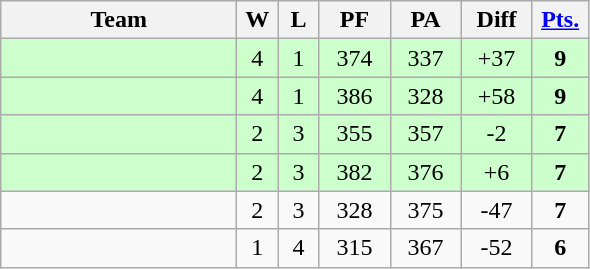<table class=wikitable>
<tr align=center>
<th width=150px>Team</th>
<th width=20px>W</th>
<th width=20px>L</th>
<th width=40px>PF</th>
<th width=40px>PA</th>
<th width=40px>Diff</th>
<th width=30px><a href='#'>Pts.</a></th>
</tr>
<tr align=center bgcolor="#ccffcc">
<td align=left></td>
<td>4</td>
<td>1</td>
<td>374</td>
<td>337</td>
<td>+37</td>
<td><strong>9</strong></td>
</tr>
<tr align=center bgcolor="#ccffcc">
<td align=left></td>
<td>4</td>
<td>1</td>
<td>386</td>
<td>328</td>
<td>+58</td>
<td><strong>9</strong></td>
</tr>
<tr align=center bgcolor="#ccffcc">
<td align=left></td>
<td>2</td>
<td>3</td>
<td>355</td>
<td>357</td>
<td>-2</td>
<td><strong>7</strong></td>
</tr>
<tr align=center bgcolor="#ccffcc">
<td align=left></td>
<td>2</td>
<td>3</td>
<td>382</td>
<td>376</td>
<td>+6</td>
<td><strong>7</strong></td>
</tr>
<tr align=center>
<td align=left></td>
<td>2</td>
<td>3</td>
<td>328</td>
<td>375</td>
<td>-47</td>
<td><strong>7</strong></td>
</tr>
<tr align=center>
<td align=left></td>
<td>1</td>
<td>4</td>
<td>315</td>
<td>367</td>
<td>-52</td>
<td><strong>6</strong></td>
</tr>
</table>
